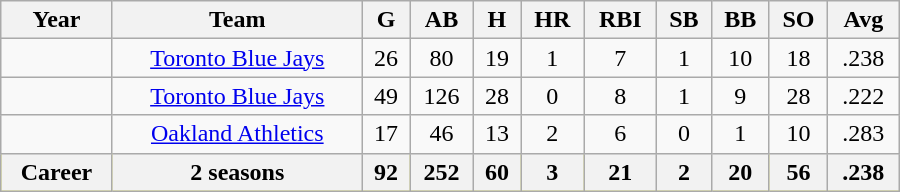<table class="wikitable" width=600>
<tr align="center">
<th>Year</th>
<th>Team</th>
<th>G</th>
<th>AB</th>
<th>H</th>
<th>HR</th>
<th>RBI</th>
<th>SB</th>
<th>BB</th>
<th>SO</th>
<th>Avg</th>
</tr>
<tr align="center">
<td></td>
<td><a href='#'>Toronto Blue Jays</a></td>
<td>26</td>
<td>80</td>
<td>19</td>
<td>1</td>
<td>7</td>
<td>1</td>
<td>10</td>
<td>18</td>
<td>.238</td>
</tr>
<tr align="center">
<td></td>
<td><a href='#'>Toronto Blue Jays</a></td>
<td>49</td>
<td>126</td>
<td>28</td>
<td>0</td>
<td>8</td>
<td>1</td>
<td>9</td>
<td>28</td>
<td>.222</td>
</tr>
<tr align="center">
<td></td>
<td><a href='#'>Oakland Athletics</a></td>
<td>17</td>
<td>46</td>
<td>13</td>
<td>2</td>
<td>6</td>
<td>0</td>
<td>1</td>
<td>10</td>
<td>.283</td>
</tr>
<tr style="color:black; background-color:yellow" align="center">
<th>Career</th>
<th>2 seasons</th>
<th>92</th>
<th>252</th>
<th>60</th>
<th>3</th>
<th>21</th>
<th>2</th>
<th>20</th>
<th>56</th>
<th>.238</th>
</tr>
</table>
